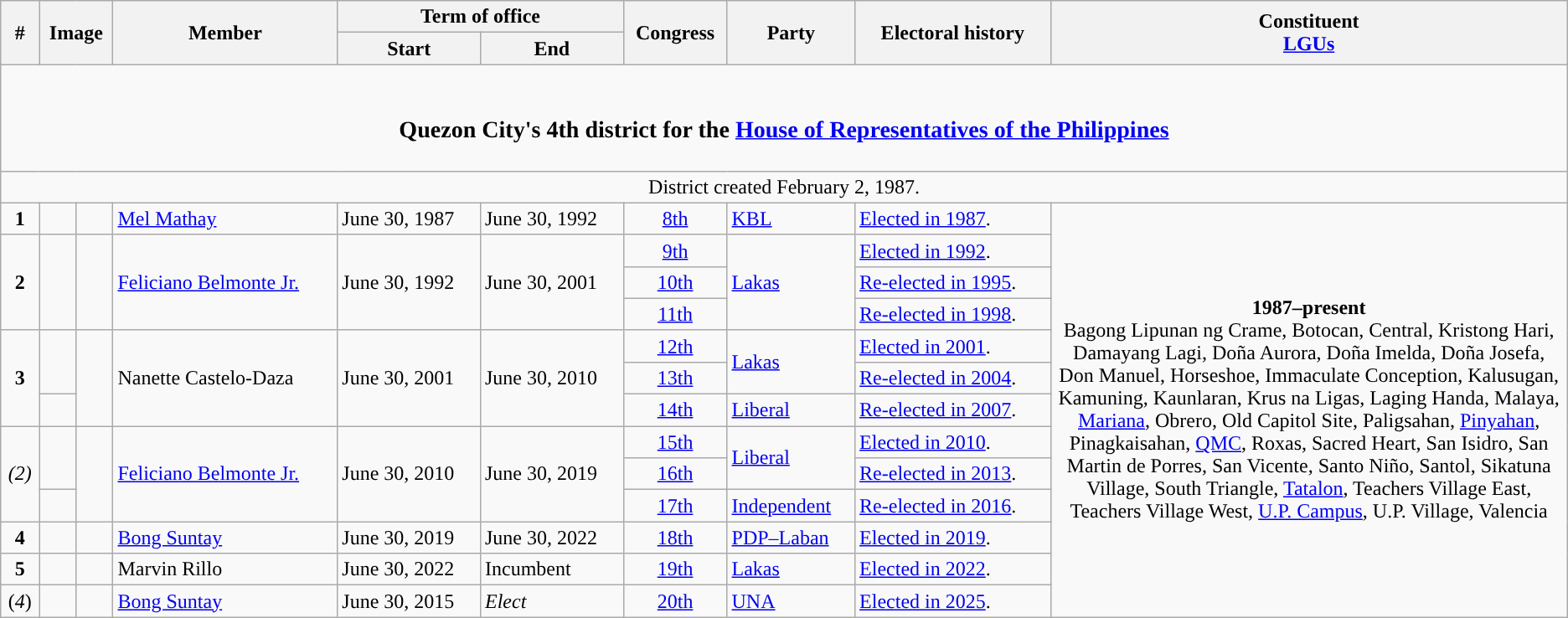<table class="wikitable">
<tr>
<th rowspan="2">#</th>
<th colspan="2" rowspan="2">Image</th>
<th rowspan="2">Member</th>
<th colspan="2">Term of office</th>
<th rowspan="2">Congress</th>
<th rowspan="2">Party</th>
<th rowspan="2">Electoral history</th>
<th rowspan="2" style="width:33%;">Constituent<br><a href='#'>LGUs</a></th>
</tr>
<tr>
<th>Start</th>
<th>End</th>
</tr>
<tr>
<td colspan="10" style="text-align:center;"><br><h3>Quezon City's 4th district for the <a href='#'>House of Representatives of the Philippines</a></h3></td>
</tr>
<tr>
<td colspan="10" style="text-align:center;">District created February 2, 1987.</td>
</tr>
<tr>
<td style="text-align:center;"><strong>1</strong></td>
<td style="color:inherit;background:"></td>
<td></td>
<td><a href='#'>Mel Mathay</a></td>
<td>June 30, 1987</td>
<td>June 30, 1992</td>
<td style="text-align:center;"><a href='#'>8th</a></td>
<td><a href='#'>KBL</a></td>
<td><a href='#'>Elected in 1987</a>.</td>
<td rowspan="13" style="text-align:center;"><strong>1987–present</strong><br>Bagong Lipunan ng Crame, Botocan, Central, Kristong Hari, Damayang Lagi, Doña Aurora, Doña Imelda, Doña Josefa, Don Manuel, Horseshoe, Immaculate Conception, Kalusugan, Kamuning, Kaunlaran, Krus na Ligas, Laging Handa, Malaya, <a href='#'>Mariana</a>, Obrero, Old Capitol Site, Paligsahan, <a href='#'>Pinyahan</a>, Pinagkaisahan, <a href='#'>QMC</a>, Roxas, Sacred Heart, San Isidro, San Martin de Porres, San Vicente, Santo Niño, Santol, Sikatuna Village, South Triangle, <a href='#'>Tatalon</a>, Teachers Village East, Teachers Village West, <a href='#'>U.P. Campus</a>, U.P. Village, Valencia</td>
</tr>
<tr>
<td style="text-align:center;" rowspan="3"><strong>2</strong></td>
<td rowspan="3" style="color:inherit;background:"></td>
<td rowspan="3"></td>
<td rowspan="3"><a href='#'>Feliciano Belmonte Jr.</a></td>
<td rowspan="3">June 30, 1992</td>
<td rowspan="3">June 30, 2001</td>
<td style="text-align:center;"><a href='#'>9th</a></td>
<td rowspan="3"><a href='#'>Lakas</a></td>
<td><a href='#'>Elected in 1992</a>.</td>
</tr>
<tr>
<td style="text-align:center;"><a href='#'>10th</a></td>
<td><a href='#'>Re-elected in 1995</a>.</td>
</tr>
<tr>
<td style="text-align:center;"><a href='#'>11th</a></td>
<td><a href='#'>Re-elected in 1998</a>.</td>
</tr>
<tr>
<td style="text-align:center;" rowspan="3"><strong>3</strong></td>
<td rowspan="2" style="color:inherit;background:"></td>
<td rowspan="3"></td>
<td rowspan="3">Nanette Castelo-Daza</td>
<td rowspan="3">June 30, 2001</td>
<td rowspan="3">June 30, 2010</td>
<td style="text-align:center;"><a href='#'>12th</a></td>
<td rowspan="2"><a href='#'>Lakas</a></td>
<td><a href='#'>Elected in 2001</a>.</td>
</tr>
<tr>
<td style="text-align:center;"><a href='#'>13th</a></td>
<td><a href='#'>Re-elected in 2004</a>.</td>
</tr>
<tr>
<td style="color:inherit;background:"></td>
<td style="text-align:center;"><a href='#'>14th</a></td>
<td><a href='#'>Liberal</a></td>
<td><a href='#'>Re-elected in 2007</a>.</td>
</tr>
<tr>
<td style="text-align:center;" rowspan="3"><em>(2)</em></td>
<td rowspan="2" style="color:inherit;background:"></td>
<td rowspan="3"></td>
<td rowspan="3"><a href='#'>Feliciano Belmonte Jr.</a></td>
<td rowspan="3">June 30, 2010</td>
<td rowspan="3">June 30, 2019</td>
<td style="text-align:center;"><a href='#'>15th</a></td>
<td rowspan="2"><a href='#'>Liberal</a></td>
<td><a href='#'>Elected in 2010</a>.</td>
</tr>
<tr>
<td style="text-align:center;"><a href='#'>16th</a></td>
<td><a href='#'>Re-elected in 2013</a>.</td>
</tr>
<tr>
<td style="color:inherit;background:"></td>
<td style="text-align:center;"><a href='#'>17th</a></td>
<td><a href='#'>Independent</a></td>
<td><a href='#'>Re-elected in 2016</a>.</td>
</tr>
<tr>
<td style="text-align:center;"><strong>4</strong></td>
<td style="color:inherit;background:"></td>
<td></td>
<td><a href='#'>Bong Suntay</a></td>
<td>June 30, 2019</td>
<td>June 30, 2022</td>
<td style="text-align:center;"><a href='#'>18th</a></td>
<td><a href='#'>PDP–Laban</a></td>
<td><a href='#'>Elected in 2019</a>.</td>
</tr>
<tr>
<td style="text-align:center;"><strong>5</strong></td>
<td style="color:inherit;background:"></td>
<td></td>
<td>Marvin Rillo</td>
<td>June 30, 2022</td>
<td>Incumbent</td>
<td style="text-align:center;"><a href='#'>19th</a></td>
<td><a href='#'>Lakas</a></td>
<td><a href='#'>Elected in 2022</a>.</td>
</tr>
<tr>
<td style="text-align:center;">(<em>4</em>)</td>
<td style="color:inherit;background:"></td>
<td></td>
<td><a href='#'>Bong Suntay</a></td>
<td>June 30, 2015</td>
<td><em>Elect</em></td>
<td style="text-align:center;"><a href='#'>20th</a></td>
<td><a href='#'>UNA</a></td>
<td><a href='#'>Elected in 2025</a>.</td>
</tr>
</table>
